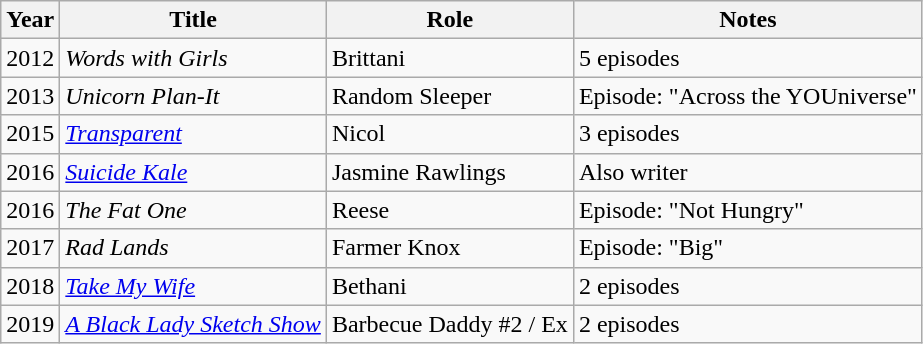<table class="wikitable">
<tr>
<th>Year</th>
<th>Title</th>
<th>Role</th>
<th>Notes</th>
</tr>
<tr>
<td>2012</td>
<td><em> Words with Girls</em></td>
<td>Brittani</td>
<td>5 episodes</td>
</tr>
<tr>
<td>2013</td>
<td><em> Unicorn Plan-It</em></td>
<td>Random Sleeper</td>
<td>Episode: "Across the YOUniverse"</td>
</tr>
<tr>
<td>2015</td>
<td><a href='#'><em>Transparent</em></a></td>
<td>Nicol</td>
<td>3 episodes</td>
</tr>
<tr>
<td>2016</td>
<td><em><a href='#'>Suicide Kale</a></em></td>
<td>Jasmine Rawlings</td>
<td>Also writer</td>
</tr>
<tr>
<td>2016</td>
<td><em> The Fat One</em></td>
<td>Reese</td>
<td>Episode: "Not Hungry"</td>
</tr>
<tr>
<td>2017</td>
<td><em> Rad Lands</em></td>
<td>Farmer Knox</td>
<td>Episode: "Big"</td>
</tr>
<tr>
<td>2018</td>
<td><a href='#'><em> Take My Wife</em></a></td>
<td>Bethani</td>
<td>2 episodes</td>
</tr>
<tr>
<td>2019</td>
<td><em><a href='#'>A Black Lady Sketch Show</a></em></td>
<td>Barbecue Daddy #2 / Ex</td>
<td>2 episodes</td>
</tr>
</table>
